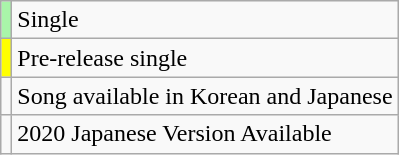<table class="wikitable" style="font-size:100%;">
<tr>
<td style="background-color:#A9F5A9"></td>
<td>Single</td>
</tr>
<tr>
<td style="background-color:#FFFF00"></td>
<td>Pre-release single</td>
</tr>
<tr>
<td></td>
<td>Song available in Korean and Japanese</td>
</tr>
<tr>
<td></td>
<td>2020 Japanese Version Available</td>
</tr>
</table>
